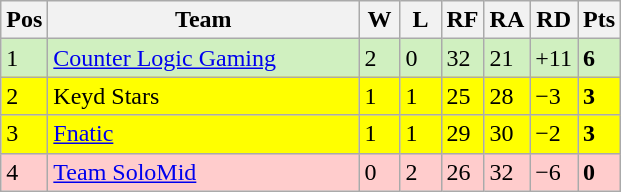<table class="wikitable">
<tr>
<th width="20px">Pos</th>
<th width="200px">Team</th>
<th width="20px">W</th>
<th width="20px">L</th>
<th width="20px">RF</th>
<th width="20px">RA</th>
<th width="20px">RD</th>
<th width="20px">Pts</th>
</tr>
<tr style="background: #D0F0C0;">
<td>1</td>
<td><a href='#'>Counter Logic Gaming</a></td>
<td>2</td>
<td>0</td>
<td>32</td>
<td>21</td>
<td>+11</td>
<td><strong>6</strong></td>
</tr>
<tr style="background: #FFFF00;">
<td>2</td>
<td>Keyd Stars</td>
<td>1</td>
<td>1</td>
<td>25</td>
<td>28</td>
<td>−3</td>
<td><strong>3</strong></td>
</tr>
<tr style="background: #FFFF00;">
<td>3</td>
<td><a href='#'>Fnatic</a></td>
<td>1</td>
<td>1</td>
<td>29</td>
<td>30</td>
<td>−2</td>
<td><strong>3</strong></td>
</tr>
<tr style="background: #FFCCCC;">
<td>4</td>
<td><a href='#'>Team SoloMid</a></td>
<td>0</td>
<td>2</td>
<td>26</td>
<td>32</td>
<td>−6</td>
<td><strong>0</strong></td>
</tr>
</table>
